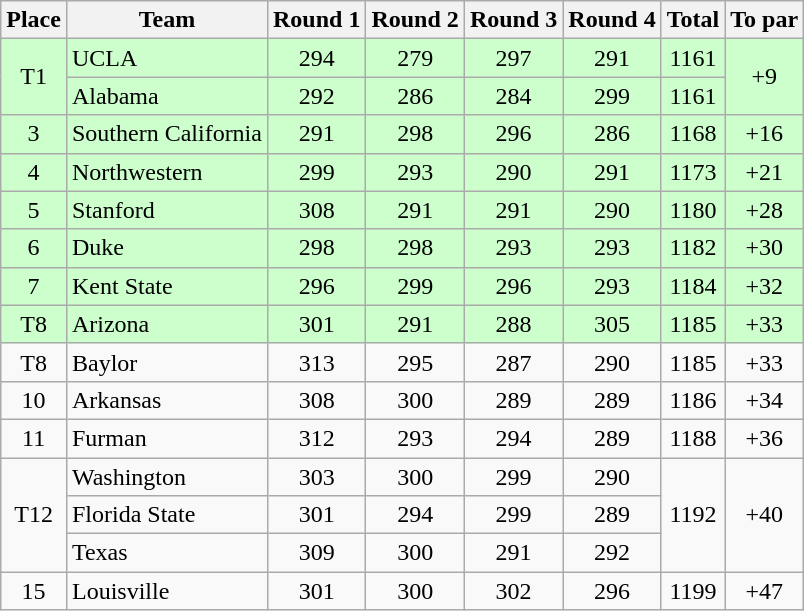<table class="wikitable" style="text-align:center">
<tr>
<th>Place</th>
<th>Team</th>
<th>Round 1</th>
<th>Round 2</th>
<th>Round 3</th>
<th>Round 4</th>
<th>Total</th>
<th>To par</th>
</tr>
<tr style="background:#ccffcc;">
<td rowspan="2">T1</td>
<td align=left>UCLA</td>
<td>294</td>
<td>279</td>
<td>297</td>
<td>291</td>
<td>1161</td>
<td rowspan=2>+9</td>
</tr>
<tr style="background:#ccffcc;">
<td align=left>Alabama</td>
<td>292</td>
<td>286</td>
<td>284</td>
<td>299</td>
<td>1161</td>
</tr>
<tr style="background:#ccffcc;">
<td>3</td>
<td align=left>Southern California</td>
<td>291</td>
<td>298</td>
<td>296</td>
<td>286</td>
<td>1168</td>
<td>+16</td>
</tr>
<tr style="background:#ccffcc;">
<td>4</td>
<td align=left>Northwestern</td>
<td>299</td>
<td>293</td>
<td>290</td>
<td>291</td>
<td>1173</td>
<td>+21</td>
</tr>
<tr style="background:#ccffcc;">
<td>5</td>
<td align=left>Stanford</td>
<td>308</td>
<td>291</td>
<td>291</td>
<td>290</td>
<td>1180</td>
<td>+28</td>
</tr>
<tr style="background:#ccffcc;">
<td>6</td>
<td align=left>Duke</td>
<td>298</td>
<td>298</td>
<td>293</td>
<td>293</td>
<td>1182</td>
<td>+30</td>
</tr>
<tr style="background:#ccffcc;">
<td>7</td>
<td align=left>Kent State</td>
<td>296</td>
<td>299</td>
<td>296</td>
<td>293</td>
<td>1184</td>
<td>+32</td>
</tr>
<tr style="background:#ccffcc;">
<td>T8</td>
<td align=left>Arizona</td>
<td>301</td>
<td>291</td>
<td>288</td>
<td>305</td>
<td>1185</td>
<td>+33</td>
</tr>
<tr>
<td>T8</td>
<td align=left>Baylor</td>
<td>313</td>
<td>295</td>
<td>287</td>
<td>290</td>
<td>1185</td>
<td>+33</td>
</tr>
<tr>
<td>10</td>
<td align=left>Arkansas</td>
<td>308</td>
<td>300</td>
<td>289</td>
<td>289</td>
<td>1186</td>
<td>+34</td>
</tr>
<tr>
<td>11</td>
<td align=left>Furman</td>
<td>312</td>
<td>293</td>
<td>294</td>
<td>289</td>
<td>1188</td>
<td>+36</td>
</tr>
<tr>
<td rowspan=3>T12</td>
<td align=left>Washington</td>
<td>303</td>
<td>300</td>
<td>299</td>
<td>290</td>
<td rowspan=3>1192</td>
<td rowspan=3>+40</td>
</tr>
<tr>
<td align=left>Florida State</td>
<td>301</td>
<td>294</td>
<td>299</td>
<td>289</td>
</tr>
<tr>
<td align=left>Texas</td>
<td>309</td>
<td>300</td>
<td>291</td>
<td>292</td>
</tr>
<tr>
<td>15</td>
<td align=left>Louisville</td>
<td>301</td>
<td>300</td>
<td>302</td>
<td>296</td>
<td>1199</td>
<td>+47</td>
</tr>
</table>
